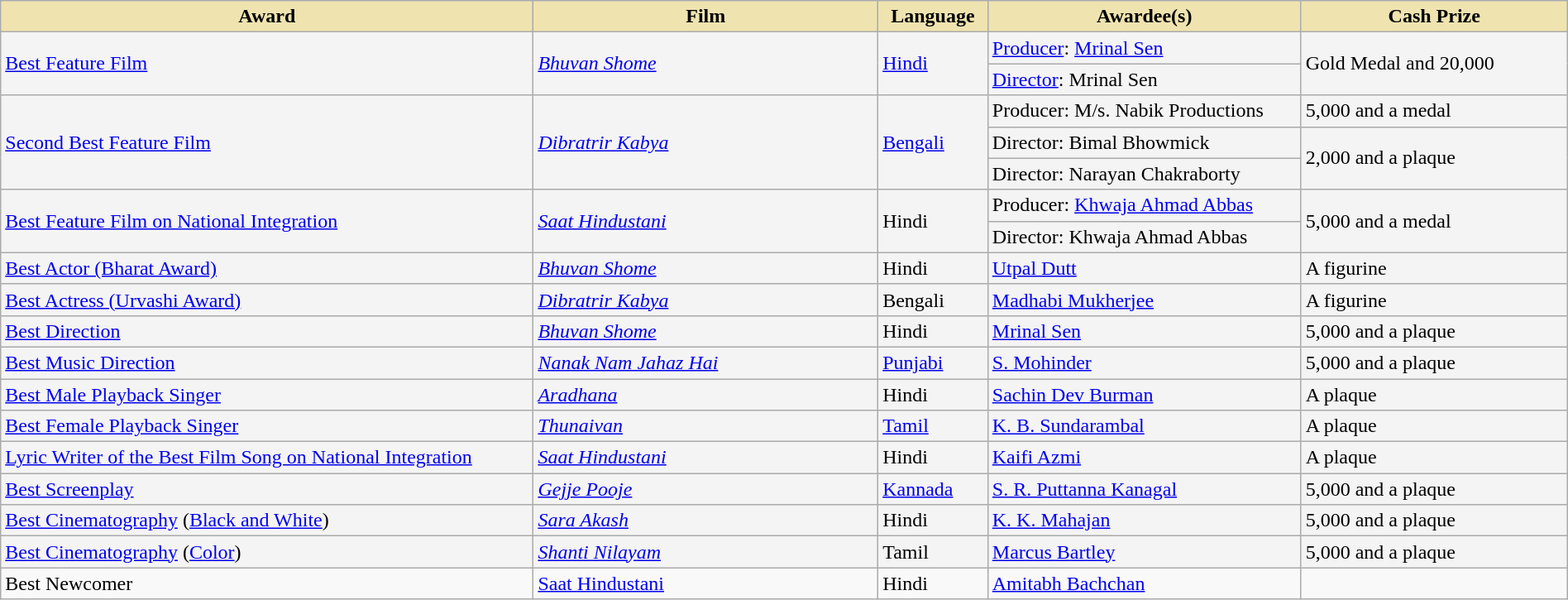<table class="wikitable sortable" style="width:100%;">
<tr>
<th style="background-color:#EFE4B0;width:34%;">Award</th>
<th style="background-color:#EFE4B0;width:22%;">Film</th>
<th style="background-color:#EFE4B0;width:7%;">Language</th>
<th style="background-color:#EFE4B0;width:20%;">Awardee(s)</th>
<th style="background-color:#EFE4B0;width:17%;">Cash Prize</th>
</tr>
<tr style="background-color:#F4F4F4">
<td rowspan="2"><a href='#'>Best Feature Film</a></td>
<td rowspan="2"><em><a href='#'>Bhuvan Shome</a></em></td>
<td rowspan="2"><a href='#'>Hindi</a></td>
<td><a href='#'>Producer</a>: <a href='#'>Mrinal Sen</a></td>
<td rowspan="2">Gold Medal and 20,000</td>
</tr>
<tr style="background-color:#F4F4F4">
<td><a href='#'>Director</a>: Mrinal Sen</td>
</tr>
<tr style="background-color:#F4F4F4">
<td rowspan="3"><a href='#'>Second Best Feature Film</a></td>
<td rowspan="3"><em><a href='#'>Dibratrir Kabya</a></em></td>
<td rowspan="3"><a href='#'>Bengali</a></td>
<td>Producer: M/s. Nabik Productions</td>
<td>5,000 and a medal</td>
</tr>
<tr style="background-color:#F4F4F4">
<td>Director: Bimal Bhowmick</td>
<td rowspan="2">2,000 and a plaque</td>
</tr>
<tr style="background-color:#F4F4F4">
<td>Director: Narayan Chakraborty</td>
</tr>
<tr style="background-color:#F4F4F4">
<td rowspan="2"><a href='#'>Best Feature Film on National Integration</a></td>
<td rowspan="2"><em><a href='#'>Saat Hindustani</a></em></td>
<td rowspan="2">Hindi</td>
<td>Producer: <a href='#'>Khwaja Ahmad Abbas</a></td>
<td rowspan="2">5,000 and a medal</td>
</tr>
<tr style="background-color:#F4F4F4">
<td>Director: Khwaja Ahmad Abbas</td>
</tr>
<tr style="background-color:#F4F4F4">
<td><a href='#'>Best Actor (Bharat Award)</a></td>
<td><em><a href='#'>Bhuvan Shome</a></em></td>
<td>Hindi</td>
<td><a href='#'>Utpal Dutt</a></td>
<td>A figurine</td>
</tr>
<tr style="background-color:#F4F4F4">
<td><a href='#'>Best Actress (Urvashi Award)</a></td>
<td><em><a href='#'>Dibratrir Kabya</a></em></td>
<td>Bengali</td>
<td><a href='#'>Madhabi Mukherjee</a></td>
<td>A figurine</td>
</tr>
<tr style="background-color:#F4F4F4">
<td><a href='#'>Best Direction</a></td>
<td><em><a href='#'>Bhuvan Shome</a></em></td>
<td>Hindi</td>
<td><a href='#'>Mrinal Sen</a></td>
<td> 5,000 and a plaque</td>
</tr>
<tr style="background-color:#F4F4F4">
<td><a href='#'>Best Music Direction</a></td>
<td><em><a href='#'>Nanak Nam Jahaz Hai</a></em></td>
<td><a href='#'>Punjabi</a></td>
<td><a href='#'>S. Mohinder</a></td>
<td> 5,000 and a plaque</td>
</tr>
<tr style="background-color:#F4F4F4">
<td><a href='#'>Best Male Playback Singer</a></td>
<td><em><a href='#'>Aradhana</a></em><br></td>
<td>Hindi</td>
<td><a href='#'>Sachin Dev Burman</a></td>
<td>A plaque</td>
</tr>
<tr style="background-color:#F4F4F4">
<td><a href='#'>Best Female Playback Singer</a></td>
<td><em><a href='#'>Thunaivan</a></em></td>
<td><a href='#'>Tamil</a></td>
<td><a href='#'>K. B. Sundarambal</a></td>
<td>A plaque</td>
</tr>
<tr style="background-color:#F4F4F4">
<td><a href='#'>Lyric Writer of the Best Film Song on National Integration</a></td>
<td><em><a href='#'>Saat Hindustani</a></em><br></td>
<td>Hindi</td>
<td><a href='#'>Kaifi Azmi</a></td>
<td>A plaque</td>
</tr>
<tr style="background-color:#F4F4F4">
<td><a href='#'>Best Screenplay</a></td>
<td><em><a href='#'>Gejje Pooje</a></em></td>
<td><a href='#'>Kannada</a></td>
<td><a href='#'>S. R. Puttanna Kanagal</a></td>
<td>5,000 and a plaque</td>
</tr>
<tr style="background-color:#F4F4F4">
<td><a href='#'>Best Cinematography</a> (<a href='#'>Black and White</a>)</td>
<td><em><a href='#'>Sara Akash</a></em></td>
<td>Hindi</td>
<td><a href='#'>K. K. Mahajan</a></td>
<td>5,000 and a plaque</td>
</tr>
<tr style="background-color:#F4F4F4">
<td><a href='#'>Best Cinematography</a> (<a href='#'>Color</a>)</td>
<td><em><a href='#'>Shanti Nilayam</a></em></td>
<td>Tamil</td>
<td><a href='#'>Marcus Bartley</a></td>
<td>5,000 and a plaque</td>
</tr>
<tr>
<td>Best Newcomer</td>
<td><a href='#'>Saat Hindustani</a></td>
<td>Hindi</td>
<td><a href='#'>Amitabh Bachchan</a></td>
<td></td>
</tr>
</table>
